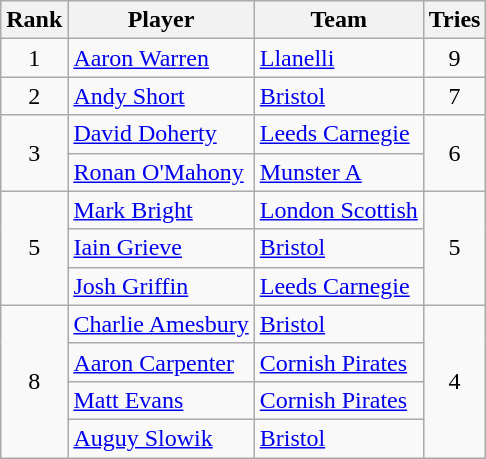<table class="wikitable">
<tr>
<th>Rank</th>
<th>Player</th>
<th>Team</th>
<th>Tries</th>
</tr>
<tr>
<td rowspan=1 align=center>1</td>
<td><a href='#'>Aaron Warren</a></td>
<td><a href='#'>Llanelli</a></td>
<td rowspan=1 align=center>9</td>
</tr>
<tr>
<td rowspan=1 align=center>2</td>
<td><a href='#'>Andy Short</a></td>
<td><a href='#'>Bristol</a></td>
<td rowspan=1 align=center>7</td>
</tr>
<tr>
<td rowspan=2 align=center>3</td>
<td><a href='#'>David Doherty</a></td>
<td><a href='#'>Leeds Carnegie</a></td>
<td rowspan=2 align=center>6</td>
</tr>
<tr>
<td><a href='#'>Ronan O'Mahony</a></td>
<td><a href='#'>Munster A</a></td>
</tr>
<tr>
<td rowspan=3 align=center>5</td>
<td><a href='#'>Mark Bright</a></td>
<td><a href='#'>London Scottish</a></td>
<td rowspan=3 align=center>5</td>
</tr>
<tr>
<td><a href='#'>Iain Grieve</a></td>
<td><a href='#'>Bristol</a></td>
</tr>
<tr>
<td><a href='#'>Josh Griffin</a></td>
<td><a href='#'>Leeds Carnegie</a></td>
</tr>
<tr>
<td rowspan=4 align=center>8</td>
<td><a href='#'>Charlie Amesbury</a></td>
<td><a href='#'>Bristol</a></td>
<td rowspan=4 align=center>4</td>
</tr>
<tr>
<td><a href='#'>Aaron Carpenter</a></td>
<td><a href='#'>Cornish Pirates</a></td>
</tr>
<tr>
<td><a href='#'>Matt Evans</a></td>
<td><a href='#'>Cornish Pirates</a></td>
</tr>
<tr>
<td><a href='#'>Auguy Slowik</a></td>
<td><a href='#'>Bristol</a><br></td>
</tr>
</table>
